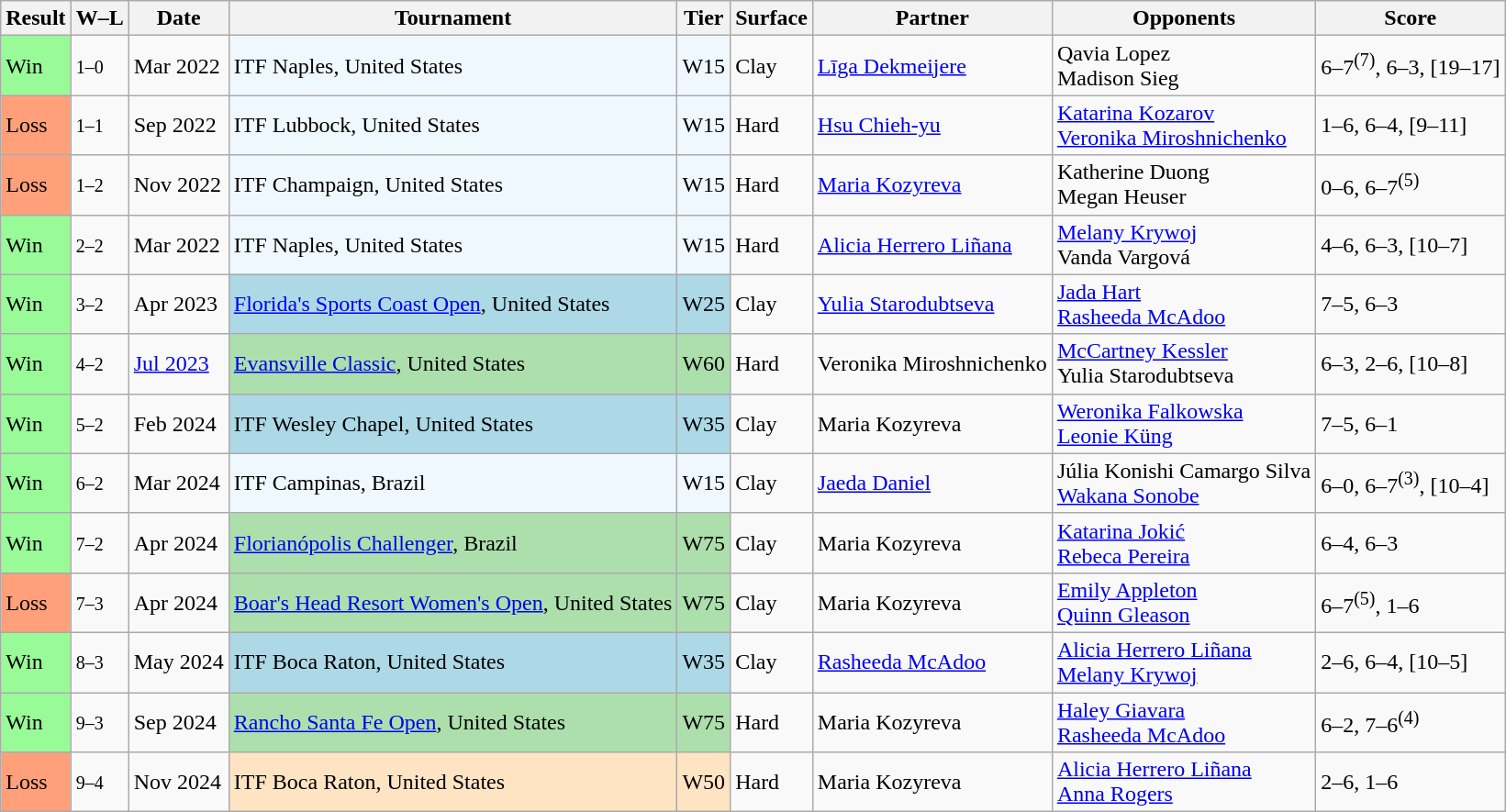<table class="sortable wikitable">
<tr>
<th>Result</th>
<th class="unsortable">W–L</th>
<th>Date</th>
<th>Tournament</th>
<th>Tier</th>
<th>Surface</th>
<th>Partner</th>
<th>Opponents</th>
<th class="unsortable">Score</th>
</tr>
<tr>
<td style="background:#98fb98;">Win</td>
<td><small>1–0</small></td>
<td>Mar 2022</td>
<td style="background:#f0f8ff;">ITF Naples, United States</td>
<td style="background:#f0f8ff;">W15</td>
<td>Clay</td>
<td> <a href='#'>Līga Dekmeijere</a></td>
<td> Qavia Lopez <br>  Madison Sieg</td>
<td>6–7<sup>(7)</sup>, 6–3, [19–17]</td>
</tr>
<tr>
<td style="background:#ffa07a;">Loss</td>
<td><small>1–1</small></td>
<td>Sep 2022</td>
<td style="background:#f0f8ff;">ITF Lubbock, United States</td>
<td style="background:#f0f8ff;">W15</td>
<td>Hard</td>
<td> <a href='#'>Hsu Chieh-yu</a></td>
<td> <a href='#'>Katarina Kozarov</a> <br>  <a href='#'>Veronika Miroshnichenko</a></td>
<td>1–6, 6–4, [9–11]</td>
</tr>
<tr>
<td style="background:#ffa07a;">Loss</td>
<td><small>1–2</small></td>
<td>Nov 2022</td>
<td style="background:#f0f8ff;">ITF Champaign, United States</td>
<td style="background:#f0f8ff;">W15</td>
<td>Hard</td>
<td> <a href='#'>Maria Kozyreva</a></td>
<td> Katherine Duong <br>  Megan Heuser</td>
<td>0–6, 6–7<sup>(5)</sup></td>
</tr>
<tr>
<td style="background:#98fb98;">Win</td>
<td><small>2–2</small></td>
<td>Mar 2022</td>
<td style="background:#f0f8ff;">ITF Naples, United States</td>
<td style="background:#f0f8ff;">W15</td>
<td>Hard</td>
<td> <a href='#'>Alicia Herrero Liñana</a></td>
<td> <a href='#'>Melany Krywoj</a> <br>  Vanda Vargová</td>
<td>4–6, 6–3, [10–7]</td>
</tr>
<tr>
<td style="background:#98fb98;">Win</td>
<td><small>3–2</small></td>
<td>Apr 2023</td>
<td bgcolor=lightblue><a href='#'>Florida's Sports Coast Open</a>, United States</td>
<td bgcolor=lightblue>W25</td>
<td>Clay</td>
<td> <a href='#'>Yulia Starodubtseva</a></td>
<td> <a href='#'>Jada Hart</a> <br>  <a href='#'>Rasheeda McAdoo</a></td>
<td>7–5, 6–3</td>
</tr>
<tr>
<td style="background:#98fb98;">Win</td>
<td><small>4–2</small></td>
<td><a href='#'>Jul 2023</a></td>
<td style="background:#addfad;"><a href='#'>Evansville Classic</a>, United States</td>
<td style="background:#addfad;">W60</td>
<td>Hard</td>
<td> Veronika Miroshnichenko</td>
<td> <a href='#'>McCartney Kessler</a> <br>  Yulia Starodubtseva</td>
<td>6–3, 2–6, [10–8]</td>
</tr>
<tr>
<td style="background:#98fb98;">Win</td>
<td><small>5–2</small></td>
<td>Feb 2024</td>
<td style="background:lightblue;">ITF Wesley Chapel, United States</td>
<td style="background:lightblue;">W35</td>
<td>Clay</td>
<td> Maria Kozyreva</td>
<td> <a href='#'>Weronika Falkowska</a><br>  <a href='#'>Leonie Küng</a></td>
<td>7–5, 6–1</td>
</tr>
<tr>
<td style="background:#98fb98;">Win</td>
<td><small>6–2</small></td>
<td>Mar 2024</td>
<td style="background:#f0f8ff;">ITF Campinas, Brazil</td>
<td style="background:#f0f8ff;">W15</td>
<td>Clay</td>
<td> <a href='#'>Jaeda Daniel</a></td>
<td> Júlia Konishi Camargo Silva <br>  <a href='#'>Wakana Sonobe</a></td>
<td>6–0, 6–7<sup>(3)</sup>, [10–4]</td>
</tr>
<tr>
<td style="background:#98fb98;">Win</td>
<td><small>7–2</small></td>
<td>Apr 2024</td>
<td style="background:#addfad;"><a href='#'>Florianópolis Challenger</a>, Brazil</td>
<td style="background:#addfad;">W75</td>
<td>Clay</td>
<td> Maria Kozyreva</td>
<td> <a href='#'>Katarina Jokić</a> <br>  <a href='#'>Rebeca Pereira</a></td>
<td>6–4, 6–3</td>
</tr>
<tr>
<td style="background:#ffa07a;">Loss</td>
<td><small>7–3</small></td>
<td>Apr 2024</td>
<td style="background:#addfad;"><a href='#'>Boar's Head Resort Women's Open</a>, United States</td>
<td style="background:#addfad;">W75</td>
<td>Clay</td>
<td> Maria Kozyreva</td>
<td> <a href='#'>Emily Appleton</a> <br>  <a href='#'>Quinn Gleason</a></td>
<td>6–7<sup>(5)</sup>, 1–6</td>
</tr>
<tr>
<td style="background:#98fb98;">Win</td>
<td><small>8–3</small></td>
<td>May 2024</td>
<td bgcolor=lightblue>ITF Boca Raton, United States</td>
<td bgcolor=lightblue>W35</td>
<td>Clay</td>
<td> <a href='#'>Rasheeda McAdoo</a></td>
<td> <a href='#'>Alicia Herrero Liñana</a> <br>  <a href='#'>Melany Krywoj</a></td>
<td>2–6, 6–4, [10–5]</td>
</tr>
<tr>
<td style="background:#98fb98;">Win</td>
<td><small>9–3</small></td>
<td>Sep 2024</td>
<td style="background:#addfad;"><a href='#'>Rancho Santa Fe Open</a>, United States</td>
<td style="background:#addfad;">W75</td>
<td>Hard</td>
<td> Maria Kozyreva</td>
<td> <a href='#'>Haley Giavara</a> <br>  <a href='#'>Rasheeda McAdoo</a></td>
<td>6–2, 7–6<sup>(4)</sup></td>
</tr>
<tr>
<td style="background:#ffa07a;">Loss</td>
<td><small>9–4</small></td>
<td>Nov 2024</td>
<td style="background:#ffe4c4;">ITF Boca Raton, United States</td>
<td style="background:#ffe4c4;">W50</td>
<td>Hard</td>
<td> Maria Kozyreva</td>
<td> <a href='#'>Alicia Herrero Liñana</a> <br>  <a href='#'>Anna Rogers</a></td>
<td>2–6, 1–6</td>
</tr>
</table>
